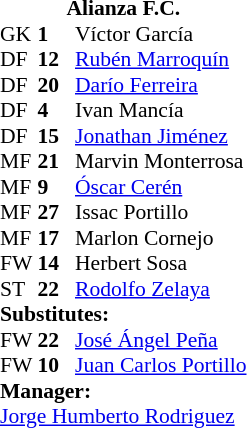<table style="font-size: 90%" cellspacing="0" cellpadding="0">
<tr>
<td colspan="5" style="padding-top: 0.6em; text-align:center"><strong>Alianza F.C.</strong></td>
</tr>
<tr>
<th width="25"></th>
<th width="25"></th>
</tr>
<tr>
<td>GK</td>
<td><strong>1</strong></td>
<td> Víctor García</td>
</tr>
<tr>
<td>DF</td>
<td><strong>12</strong></td>
<td> <a href='#'>Rubén Marroquín</a></td>
</tr>
<tr>
<td>DF</td>
<td><strong>20</strong></td>
<td> <a href='#'>Darío Ferreira</a></td>
<td></td>
</tr>
<tr>
<td>DF</td>
<td><strong>4</strong></td>
<td> Ivan Mancía</td>
<td></td>
</tr>
<tr>
<td>DF</td>
<td><strong>15</strong></td>
<td> <a href='#'>Jonathan Jiménez</a></td>
</tr>
<tr>
<td>MF</td>
<td><strong>21</strong></td>
<td> Marvin Monterrosa</td>
</tr>
<tr>
<td>MF</td>
<td><strong>9</strong></td>
<td> <a href='#'>Óscar Cerén</a></td>
</tr>
<tr>
<td>MF</td>
<td><strong>27</strong></td>
<td> Issac Portillo</td>
<td></td>
</tr>
<tr>
<td>MF</td>
<td><strong>17</strong></td>
<td> Marlon Cornejo</td>
<td></td>
<td></td>
</tr>
<tr>
<td>FW</td>
<td><strong>14</strong></td>
<td> Herbert Sosa</td>
<td></td>
<td></td>
</tr>
<tr>
<td>ST</td>
<td><strong>22</strong></td>
<td> <a href='#'>Rodolfo Zelaya</a></td>
<td></td>
<td> </td>
</tr>
<tr>
<td colspan=5><strong>Substitutes:</strong></td>
</tr>
<tr>
<td>FW</td>
<td><strong>22</strong></td>
<td> <a href='#'>José Ángel Peña</a></td>
<td></td>
<td></td>
</tr>
<tr>
<td>FW</td>
<td><strong>10</strong></td>
<td> <a href='#'>Juan Carlos Portillo</a></td>
<td></td>
<td></td>
</tr>
<tr>
<td colspan=5><strong>Manager:</strong></td>
</tr>
<tr>
<td colspan=5> <a href='#'>Jorge Humberto Rodriguez</a></td>
</tr>
</table>
